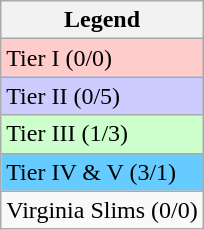<table class="wikitable sortable">
<tr>
<th>Legend</th>
</tr>
<tr>
<td bgcolor="#ffcccc">Tier I (0/0)</td>
</tr>
<tr>
<td bgcolor="#ccccff">Tier II (0/5)</td>
</tr>
<tr>
<td bgcolor="#CCFFCC">Tier III (1/3)</td>
</tr>
<tr>
<td bgcolor="#66CCFF">Tier IV & V (3/1)</td>
</tr>
<tr>
<td>Virginia Slims (0/0)</td>
</tr>
</table>
